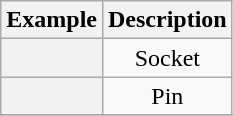<table class="wikitable" style="text-align: center">
<tr>
<th>Example</th>
<th>Description</th>
</tr>
<tr>
<th></th>
<td>Socket</td>
</tr>
<tr>
<th></th>
<td>Pin</td>
</tr>
<tr>
</tr>
</table>
